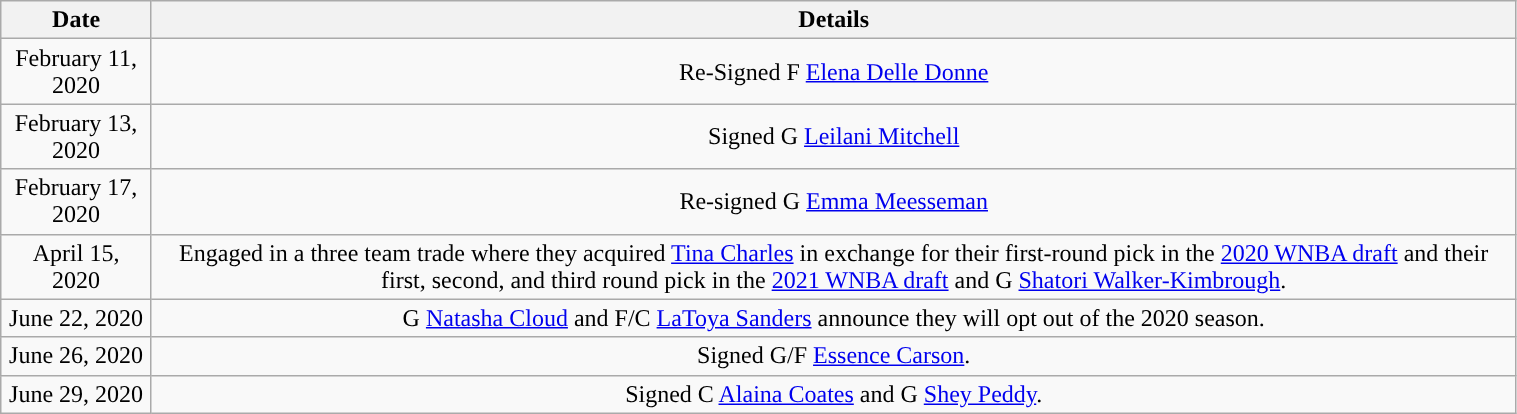<table class="wikitable" style="width:80%; text-align: center;">
<tr>
<th>Date</th>
<th>Details</th>
</tr>
<tr>
<td>February 11, 2020</td>
<td>Re-Signed F <a href='#'>Elena Delle Donne</a></td>
</tr>
<tr>
<td>February 13, 2020</td>
<td>Signed G <a href='#'>Leilani Mitchell</a></td>
</tr>
<tr>
<td>February 17, 2020</td>
<td>Re-signed G <a href='#'>Emma Meesseman</a></td>
</tr>
<tr>
<td>April 15, 2020</td>
<td>Engaged in a three team trade where they acquired <a href='#'>Tina Charles</a> in exchange for their first-round pick in the <a href='#'>2020 WNBA draft</a> and their first, second, and third round pick in the <a href='#'>2021 WNBA draft</a> and G <a href='#'>Shatori Walker-Kimbrough</a>.</td>
</tr>
<tr>
<td>June 22, 2020</td>
<td>G <a href='#'>Natasha Cloud</a> and F/C <a href='#'>LaToya Sanders</a> announce they will opt out of the 2020 season.</td>
</tr>
<tr>
<td>June 26, 2020</td>
<td>Signed G/F <a href='#'>Essence Carson</a>.</td>
</tr>
<tr>
<td>June 29, 2020</td>
<td>Signed C <a href='#'>Alaina Coates</a> and G <a href='#'>Shey Peddy</a>.</td>
</tr>
</table>
